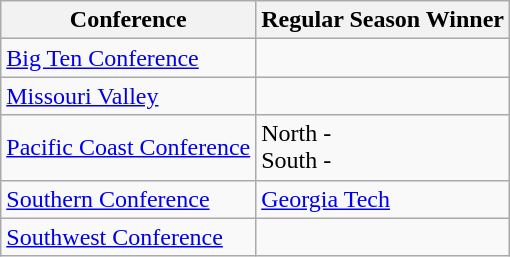<table class="wikitable">
<tr>
<th>Conference</th>
<th>Regular Season Winner</th>
</tr>
<tr>
<td><a href='#'>Big Ten Conference</a></td>
<td></td>
</tr>
<tr>
<td><a href='#'>Missouri Valley</a></td>
<td></td>
</tr>
<tr>
<td><a href='#'>Pacific Coast Conference</a></td>
<td>North - <br>South - </td>
</tr>
<tr>
<td><a href='#'>Southern Conference</a></td>
<td><a href='#'>Georgia Tech</a></td>
</tr>
<tr>
<td><a href='#'>Southwest Conference</a></td>
<td></td>
</tr>
</table>
